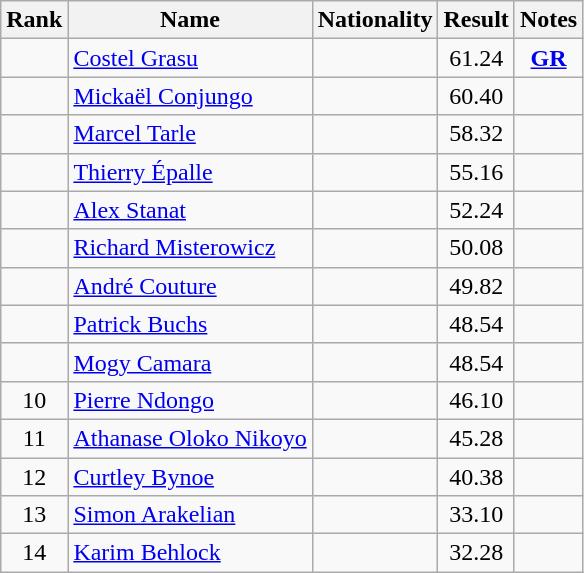<table class="wikitable sortable" style="text-align:center">
<tr>
<th>Rank</th>
<th>Name</th>
<th>Nationality</th>
<th>Result</th>
<th>Notes</th>
</tr>
<tr>
<td></td>
<td align=left><a href='#'>Costel Grasu</a></td>
<td align=left></td>
<td>61.24</td>
<td><strong><a href='#'>GR</a></strong></td>
</tr>
<tr>
<td></td>
<td align=left><a href='#'>Mickaël Conjungo</a></td>
<td align=left></td>
<td>60.40</td>
<td></td>
</tr>
<tr>
<td></td>
<td align=left><a href='#'>Marcel Tarle</a></td>
<td align=left></td>
<td>58.32</td>
<td></td>
</tr>
<tr>
<td></td>
<td align=left><a href='#'>Thierry Épalle</a></td>
<td align=left></td>
<td>55.16</td>
<td></td>
</tr>
<tr>
<td></td>
<td align=left><a href='#'>Alex Stanat</a></td>
<td align=left></td>
<td>52.24</td>
<td></td>
</tr>
<tr>
<td></td>
<td align=left><a href='#'>Richard Misterowicz</a></td>
<td align=left></td>
<td>50.08</td>
<td></td>
</tr>
<tr>
<td></td>
<td align=left><a href='#'>André Couture</a></td>
<td align=left></td>
<td>49.82</td>
<td></td>
</tr>
<tr>
<td></td>
<td align=left><a href='#'>Patrick Buchs</a></td>
<td align=left></td>
<td>48.54</td>
<td></td>
</tr>
<tr>
<td></td>
<td align=left><a href='#'>Mogy Camara</a></td>
<td align=left></td>
<td>48.54</td>
<td></td>
</tr>
<tr>
<td>10</td>
<td align=left><a href='#'>Pierre Ndongo</a></td>
<td align=left></td>
<td>46.10</td>
<td></td>
</tr>
<tr>
<td>11</td>
<td align=left><a href='#'>Athanase Oloko Nikoyo</a></td>
<td align=left></td>
<td>45.28</td>
<td></td>
</tr>
<tr>
<td>12</td>
<td align=left><a href='#'>Curtley Bynoe</a></td>
<td align=left></td>
<td>40.38</td>
<td></td>
</tr>
<tr>
<td>13</td>
<td align=left><a href='#'>Simon Arakelian</a></td>
<td align=left></td>
<td>33.10</td>
<td></td>
</tr>
<tr>
<td>14</td>
<td align=left><a href='#'>Karim Behlock</a></td>
<td align=left></td>
<td>32.28</td>
<td></td>
</tr>
</table>
